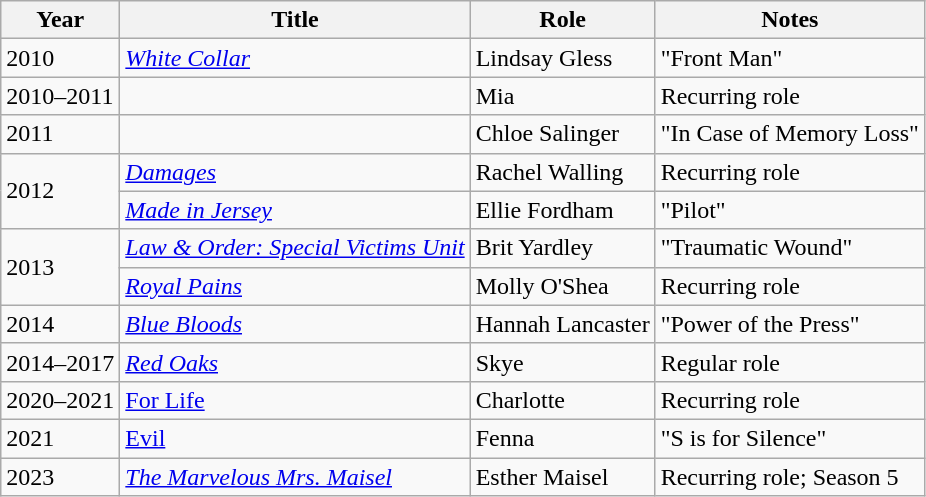<table class="wikitable sortable">
<tr>
<th>Year</th>
<th>Title</th>
<th>Role</th>
<th class="unsortable">Notes</th>
</tr>
<tr>
<td>2010</td>
<td><em><a href='#'>White Collar</a></em></td>
<td>Lindsay Gless</td>
<td>"Front Man"</td>
</tr>
<tr>
<td>2010–2011</td>
<td><em></em></td>
<td>Mia</td>
<td>Recurring role</td>
</tr>
<tr>
<td>2011</td>
<td><em></em></td>
<td>Chloe Salinger</td>
<td>"In Case of Memory Loss"</td>
</tr>
<tr>
<td rowspan=2>2012</td>
<td><em><a href='#'>Damages</a></em></td>
<td>Rachel Walling</td>
<td>Recurring role</td>
</tr>
<tr>
<td><em><a href='#'>Made in Jersey</a></em></td>
<td>Ellie Fordham</td>
<td>"Pilot"</td>
</tr>
<tr>
<td rowspan=2>2013</td>
<td><em><a href='#'>Law & Order: Special Victims Unit</a></em></td>
<td>Brit Yardley</td>
<td>"Traumatic Wound"</td>
</tr>
<tr>
<td><em><a href='#'>Royal Pains</a></em></td>
<td>Molly O'Shea</td>
<td>Recurring role</td>
</tr>
<tr>
<td>2014</td>
<td><em><a href='#'>Blue Bloods</a></em></td>
<td>Hannah Lancaster</td>
<td>"Power of the Press"</td>
</tr>
<tr>
<td>2014–2017</td>
<td><em><a href='#'>Red Oaks</a></em></td>
<td>Skye</td>
<td>Regular role</td>
</tr>
<tr>
<td>2020–2021</td>
<td><em><a href='#'></em>For Life<em></a></em></td>
<td>Charlotte</td>
<td>Recurring role</td>
</tr>
<tr>
<td>2021</td>
<td><em><a href='#'></em>Evil<em></a></em></td>
<td>Fenna</td>
<td>"S is for Silence"</td>
</tr>
<tr>
<td>2023</td>
<td><em><a href='#'>The Marvelous Mrs. Maisel</a></em></td>
<td>Esther Maisel</td>
<td>Recurring role; Season 5</td>
</tr>
</table>
